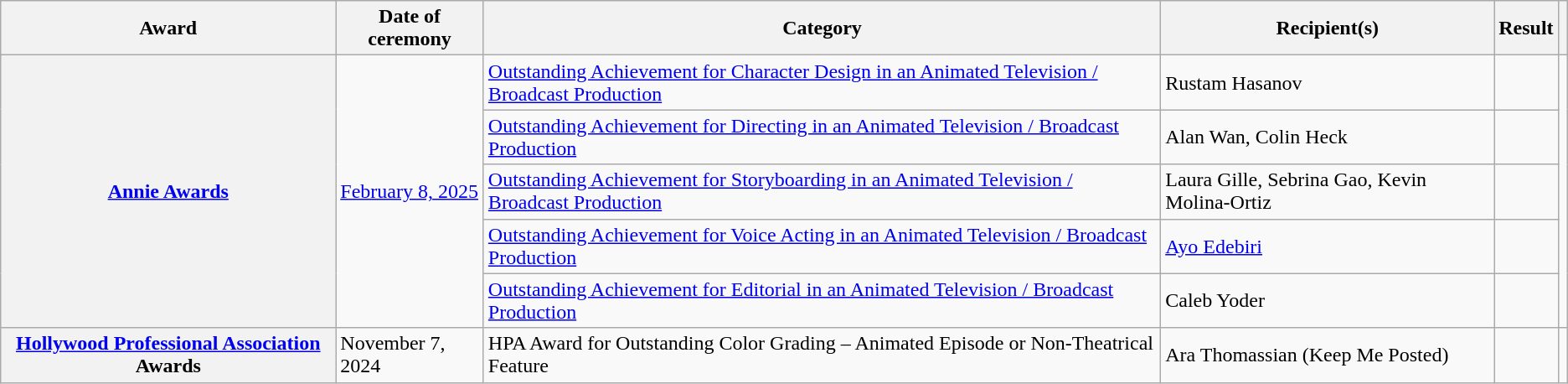<table class="wikitable sortable plainrowheaders">
<tr>
<th scope="col">Award</th>
<th scope="col">Date of ceremony</th>
<th scope="col">Category</th>
<th scope="col">Recipient(s)</th>
<th scope="col">Result</th>
<th scope="col" class="unsortable"></th>
</tr>
<tr>
<th rowspan="5" scope="row"><a href='#'>Annie Awards</a></th>
<td rowspan="5"><a href='#'>February 8, 2025</a></td>
<td><a href='#'>Outstanding Achievement for Character Design in an Animated Television / Broadcast Production</a></td>
<td>Rustam Hasanov </td>
<td></td>
<td rowspan="5" align="center"></td>
</tr>
<tr>
<td><a href='#'>Outstanding Achievement for Directing in an Animated Television / Broadcast Production</a></td>
<td>Alan Wan, Colin Heck </td>
<td></td>
</tr>
<tr>
<td><a href='#'>Outstanding Achievement for Storyboarding in an Animated Television / Broadcast Production</a></td>
<td>Laura Gille, Sebrina Gao, Kevin Molina-Ortiz </td>
<td></td>
</tr>
<tr>
<td><a href='#'>Outstanding Achievement for Voice Acting in an Animated Television / Broadcast Production</a></td>
<td><a href='#'>Ayo Edebiri</a> </td>
<td></td>
</tr>
<tr>
<td><a href='#'>Outstanding Achievement for Editorial in an Animated Television / Broadcast Production</a></td>
<td>Caleb Yoder </td>
<td></td>
</tr>
<tr>
<th scope="row"><a href='#'>Hollywood Professional Association</a> Awards</th>
<td>November 7, 2024</td>
<td>HPA Award for Outstanding Color Grading – Animated Episode or Non-Theatrical Feature</td>
<td>Ara Thomassian (Keep Me Posted) </td>
<td></td>
<td align="center"></td>
</tr>
</table>
